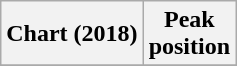<table class="wikitable sortable plainrowheaders" style="text-align:center">
<tr>
<th scope="col">Chart (2018)</th>
<th scope="col">Peak<br>position</th>
</tr>
<tr>
</tr>
</table>
